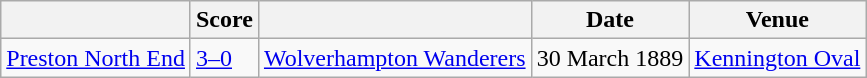<table class="wikitable">
<tr>
<th></th>
<th>Score</th>
<th></th>
<th>Date</th>
<th>Venue</th>
</tr>
<tr>
<td><a href='#'>Preston North End</a></td>
<td><a href='#'>3–0</a></td>
<td><a href='#'>Wolverhampton Wanderers</a></td>
<td>30 March 1889</td>
<td><a href='#'>Kennington Oval</a></td>
</tr>
</table>
